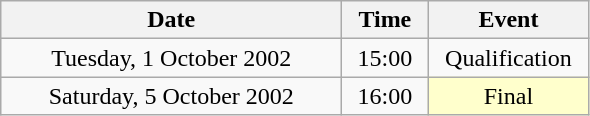<table class = "wikitable" style="text-align:center;">
<tr>
<th width=220>Date</th>
<th width=50>Time</th>
<th width=100>Event</th>
</tr>
<tr>
<td>Tuesday, 1 October 2002</td>
<td>15:00</td>
<td>Qualification</td>
</tr>
<tr>
<td>Saturday, 5 October 2002</td>
<td>16:00</td>
<td bgcolor=ffffcc>Final</td>
</tr>
</table>
